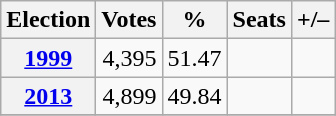<table class="wikitable" style="text-align:right">
<tr>
<th>Election</th>
<th>Votes</th>
<th>%</th>
<th>Seats</th>
<th>+/–</th>
</tr>
<tr>
<th><a href='#'>1999</a></th>
<td>4,395</td>
<td>51.47</td>
<td></td>
<td></td>
</tr>
<tr>
<th><a href='#'>2013</a></th>
<td>4,899</td>
<td>49.84</td>
<td></td>
<td></td>
</tr>
<tr>
</tr>
</table>
